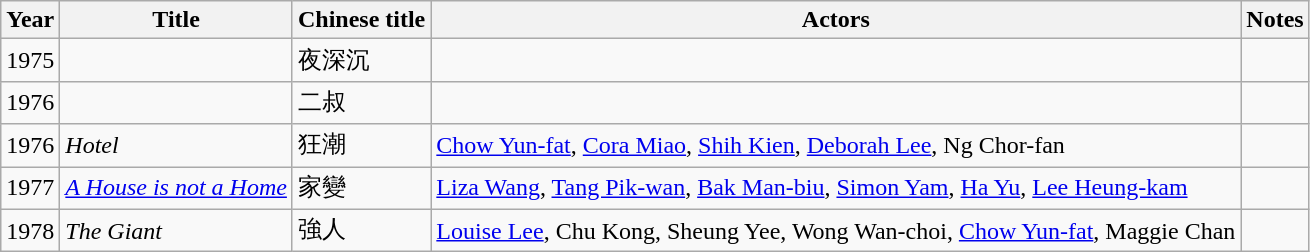<table class="wikitable sortable">
<tr>
<th>Year</th>
<th>Title</th>
<th>Chinese title</th>
<th>Actors</th>
<th class="unsortable">Notes</th>
</tr>
<tr>
<td>1975</td>
<td></td>
<td>夜深沉</td>
<td></td>
<td></td>
</tr>
<tr>
<td>1976</td>
<td></td>
<td>二叔</td>
<td></td>
<td></td>
</tr>
<tr>
<td>1976</td>
<td><em>Hotel</em></td>
<td>狂潮</td>
<td><a href='#'>Chow Yun-fat</a>, <a href='#'>Cora Miao</a>, <a href='#'>Shih Kien</a>, <a href='#'>Deborah Lee</a>, Ng Chor-fan</td>
<td></td>
</tr>
<tr>
<td>1977</td>
<td><em><a href='#'>A House is not a Home</a></em></td>
<td>家變</td>
<td><a href='#'>Liza Wang</a>, <a href='#'>Tang Pik-wan</a>, <a href='#'>Bak Man-biu</a>, <a href='#'>Simon Yam</a>, <a href='#'>Ha Yu</a>, <a href='#'>Lee Heung-kam</a></td>
<td></td>
</tr>
<tr>
<td>1978</td>
<td><em>The Giant</em></td>
<td>強人</td>
<td><a href='#'>Louise Lee</a>, Chu Kong, Sheung Yee, Wong Wan-choi, <a href='#'>Chow Yun-fat</a>, Maggie Chan</td>
<td></td>
</tr>
</table>
